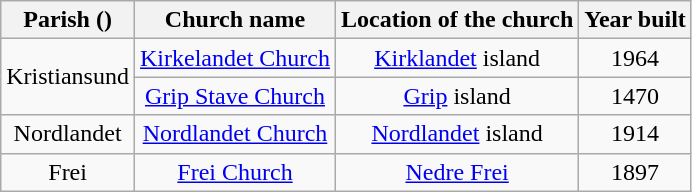<table class="wikitable" style="text-align:center">
<tr>
<th>Parish ()</th>
<th>Church name</th>
<th>Location of the church</th>
<th>Year built</th>
</tr>
<tr>
<td rowspan="2">Kristiansund</td>
<td><a href='#'>Kirkelandet Church</a></td>
<td><a href='#'>Kirklandet</a> island</td>
<td>1964</td>
</tr>
<tr>
<td><a href='#'>Grip Stave Church</a></td>
<td><a href='#'>Grip</a> island</td>
<td>1470</td>
</tr>
<tr>
<td>Nordlandet</td>
<td><a href='#'>Nordlandet Church</a></td>
<td><a href='#'>Nordlandet</a> island</td>
<td>1914</td>
</tr>
<tr>
<td>Frei</td>
<td><a href='#'>Frei Church</a></td>
<td><a href='#'>Nedre Frei</a></td>
<td>1897</td>
</tr>
</table>
